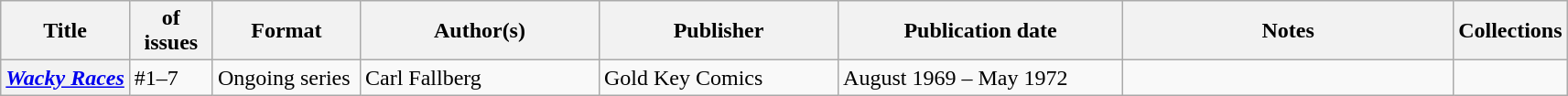<table class="wikitable">
<tr>
<th>Title</th>
<th style="width:40pt"> of issues</th>
<th style="width:75pt">Format</th>
<th style="width:125pt">Author(s)</th>
<th style="width:125pt">Publisher</th>
<th style="width:150pt">Publication date</th>
<th style="width:175pt">Notes</th>
<th>Collections</th>
</tr>
<tr>
<th><em><a href='#'>Wacky Races</a></em></th>
<td>#1–7</td>
<td>Ongoing series</td>
<td>Carl Fallberg</td>
<td>Gold Key Comics</td>
<td>August 1969 – May 1972</td>
<td></td>
<td></td>
</tr>
</table>
